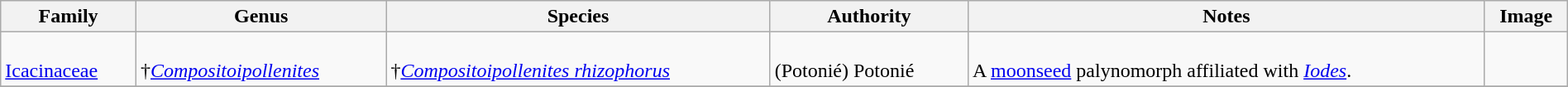<table class="wikitable" align="center" width="100%">
<tr>
<th>Family</th>
<th>Genus</th>
<th>Species</th>
<th>Authority</th>
<th>Notes</th>
<th>Image</th>
</tr>
<tr>
<td><br><a href='#'>Icacinaceae</a></td>
<td><br>†<em><a href='#'>Compositoipollenites</a></em></td>
<td><br>†<em><a href='#'>Compositoipollenites rhizophorus</a></em></td>
<td><br>(Potonié) Potonié</td>
<td><br>A <a href='#'>moonseed</a> palynomorph affiliated with <em><a href='#'>Iodes</a></em>.</td>
<td></td>
</tr>
<tr>
</tr>
</table>
